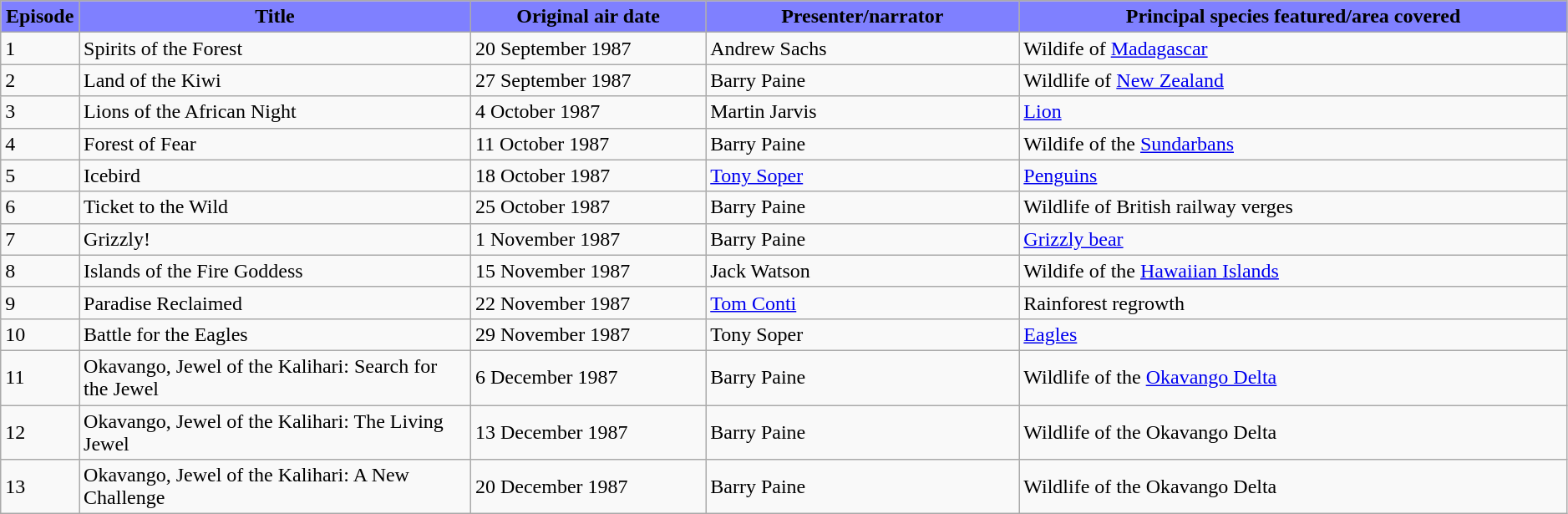<table class="wikitable plainrowheaders" width=99%>
<tr style="background:#fdd";>
<th style="background-color: #7F80FF" width="5%">Episode</th>
<th style="background-color: #7F80FF" width="25%">Title</th>
<th style="background-color: #7F80FF" width="15%">Original air date</th>
<th style="background-color: #7F80FF" width="20%">Presenter/narrator</th>
<th style="background-color: #7F80FF" width="35%">Principal species featured/area covered</th>
</tr>
<tr>
<td>1</td>
<td>Spirits of the Forest</td>
<td>20 September 1987</td>
<td>Andrew Sachs</td>
<td>Wildife of <a href='#'>Madagascar</a></td>
</tr>
<tr>
<td>2</td>
<td>Land of the Kiwi</td>
<td>27 September 1987</td>
<td>Barry Paine</td>
<td>Wildlife of <a href='#'>New Zealand</a></td>
</tr>
<tr>
<td>3</td>
<td>Lions of the African Night</td>
<td>4 October 1987</td>
<td>Martin Jarvis</td>
<td><a href='#'>Lion</a></td>
</tr>
<tr>
<td>4</td>
<td>Forest of Fear</td>
<td>11 October 1987</td>
<td>Barry Paine</td>
<td>Wildife of the <a href='#'>Sundarbans</a></td>
</tr>
<tr>
<td>5</td>
<td>Icebird</td>
<td>18 October 1987</td>
<td><a href='#'>Tony Soper</a></td>
<td><a href='#'>Penguins</a></td>
</tr>
<tr>
<td>6</td>
<td>Ticket to the Wild</td>
<td>25 October 1987</td>
<td>Barry Paine</td>
<td>Wildlife of British railway verges</td>
</tr>
<tr>
<td>7</td>
<td>Grizzly!</td>
<td>1 November 1987</td>
<td>Barry Paine</td>
<td><a href='#'>Grizzly bear</a></td>
</tr>
<tr>
<td>8</td>
<td>Islands of the Fire Goddess</td>
<td>15 November 1987</td>
<td>Jack Watson</td>
<td>Wildife of the <a href='#'>Hawaiian Islands</a></td>
</tr>
<tr>
<td>9</td>
<td>Paradise Reclaimed</td>
<td>22 November 1987</td>
<td><a href='#'>Tom Conti</a></td>
<td>Rainforest regrowth</td>
</tr>
<tr>
<td>10</td>
<td>Battle for the Eagles</td>
<td>29 November 1987</td>
<td>Tony Soper</td>
<td><a href='#'>Eagles</a></td>
</tr>
<tr>
<td>11</td>
<td>Okavango, Jewel of the Kalihari: Search for the Jewel</td>
<td>6 December 1987</td>
<td>Barry Paine</td>
<td>Wildlife of the <a href='#'>Okavango Delta</a></td>
</tr>
<tr>
<td>12</td>
<td>Okavango, Jewel of the Kalihari: The Living Jewel</td>
<td>13 December 1987</td>
<td>Barry Paine</td>
<td>Wildlife of the Okavango Delta</td>
</tr>
<tr>
<td>13</td>
<td>Okavango, Jewel of the Kalihari: A New Challenge</td>
<td>20 December 1987</td>
<td>Barry Paine</td>
<td>Wildlife of the Okavango Delta</td>
</tr>
</table>
